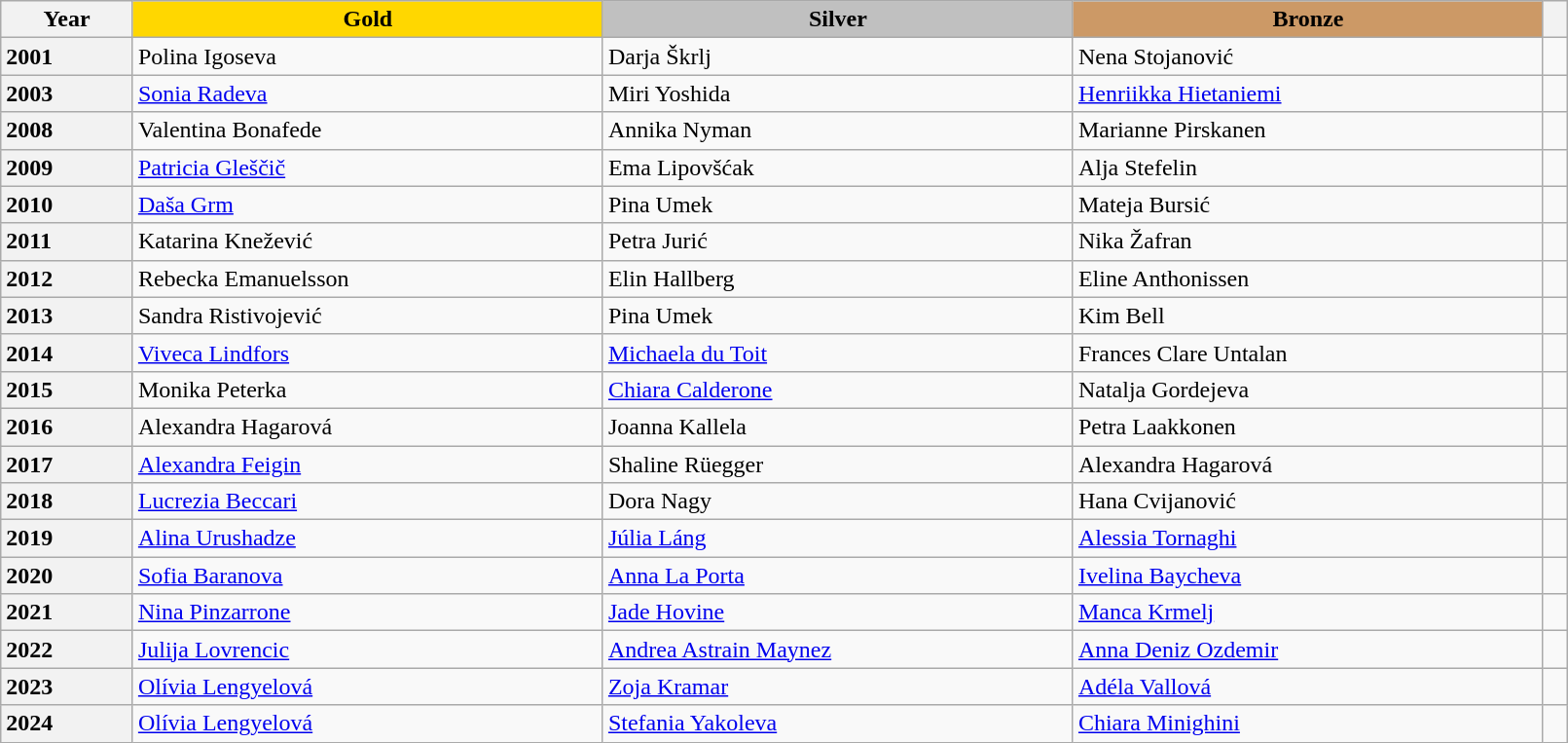<table class="wikitable unsortable" style="text-align:left; width:85%">
<tr>
<th scope="col" style="text-align:center">Year</th>
<td scope="col" style="text-align:center; width:30%; background:gold"><strong>Gold</strong></td>
<td scope="col" style="text-align:center; width:30%; background:silver"><strong>Silver</strong></td>
<td scope="col" style="text-align:center; width:30%; background:#c96"><strong>Bronze</strong></td>
<th scope="col" style="text-align:center"></th>
</tr>
<tr>
<th scope="row" style="text-align:left">2001</th>
<td> Polina Igoseva</td>
<td> Darja Škrlj</td>
<td> Nena Stojanović</td>
<td></td>
</tr>
<tr>
<th scope="row" style="text-align:left">2003</th>
<td> <a href='#'>Sonia Radeva</a></td>
<td> Miri Yoshida</td>
<td> <a href='#'>Henriikka Hietaniemi</a></td>
<td></td>
</tr>
<tr>
<th scope="row" style="text-align:left">2008</th>
<td> Valentina Bonafede</td>
<td> Annika Nyman</td>
<td> Marianne Pirskanen</td>
<td></td>
</tr>
<tr>
<th scope="row" style="text-align:left">2009</th>
<td> <a href='#'>Patricia Gleščič</a></td>
<td> Ema Lipovšćak</td>
<td> Alja Stefelin</td>
<td></td>
</tr>
<tr>
<th scope="row" style="text-align:left">2010</th>
<td> <a href='#'>Daša Grm</a></td>
<td> Pina Umek</td>
<td> Mateja Bursić</td>
<td></td>
</tr>
<tr>
<th scope="row" style="text-align:left">2011</th>
<td> Katarina Knežević</td>
<td> Petra Jurić</td>
<td> Nika Žafran</td>
<td></td>
</tr>
<tr>
<th scope="row" style="text-align:left">2012</th>
<td> Rebecka Emanuelsson</td>
<td> Elin Hallberg</td>
<td> Eline Anthonissen</td>
<td></td>
</tr>
<tr>
<th scope="row" style="text-align:left">2013</th>
<td> Sandra Ristivojević</td>
<td> Pina Umek</td>
<td> Kim Bell</td>
<td></td>
</tr>
<tr>
<th scope="row" style="text-align:left">2014</th>
<td> <a href='#'>Viveca Lindfors</a></td>
<td> <a href='#'>Michaela du Toit</a></td>
<td> Frances Clare Untalan</td>
<td></td>
</tr>
<tr>
<th scope="row" style="text-align:left">2015</th>
<td> Monika Peterka</td>
<td> <a href='#'>Chiara Calderone</a></td>
<td> Natalja Gordejeva</td>
<td></td>
</tr>
<tr>
<th scope="row" style="text-align:left">2016</th>
<td> Alexandra Hagarová</td>
<td> Joanna Kallela</td>
<td> Petra Laakkonen</td>
<td></td>
</tr>
<tr>
<th scope="row" style="text-align:left">2017</th>
<td> <a href='#'>Alexandra Feigin</a></td>
<td> Shaline Rüegger</td>
<td> Alexandra Hagarová</td>
<td></td>
</tr>
<tr>
<th scope="row" style="text-align:left">2018</th>
<td> <a href='#'>Lucrezia Beccari</a></td>
<td> Dora Nagy</td>
<td> Hana Cvijanović</td>
<td></td>
</tr>
<tr>
<th scope="row" style="text-align:left">2019</th>
<td> <a href='#'>Alina Urushadze</a></td>
<td> <a href='#'>Júlia Láng</a></td>
<td> <a href='#'>Alessia Tornaghi</a></td>
<td></td>
</tr>
<tr>
<th scope="row" style="text-align:left">2020</th>
<td> <a href='#'>Sofia Baranova</a></td>
<td> <a href='#'>Anna La Porta</a></td>
<td> <a href='#'>Ivelina Baycheva</a></td>
<td></td>
</tr>
<tr>
<th scope="row" style="text-align:left">2021</th>
<td> <a href='#'>Nina Pinzarrone</a></td>
<td> <a href='#'>Jade Hovine</a></td>
<td> <a href='#'>Manca Krmelj</a></td>
<td></td>
</tr>
<tr>
<th scope="row" style="text-align:left">2022</th>
<td> <a href='#'>Julija Lovrencic</a></td>
<td> <a href='#'>Andrea Astrain Maynez</a></td>
<td> <a href='#'>Anna Deniz Ozdemir</a></td>
<td></td>
</tr>
<tr>
<th scope="row" style="text-align:left">2023</th>
<td> <a href='#'>Olívia Lengyelová</a></td>
<td> <a href='#'>Zoja Kramar</a></td>
<td> <a href='#'>Adéla Vallová</a></td>
<td></td>
</tr>
<tr>
<th scope="row" style="text-align:left">2024</th>
<td> <a href='#'>Olívia Lengyelová</a></td>
<td> <a href='#'>Stefania Yakoleva</a></td>
<td> <a href='#'>Chiara Minighini</a></td>
<td></td>
</tr>
</table>
